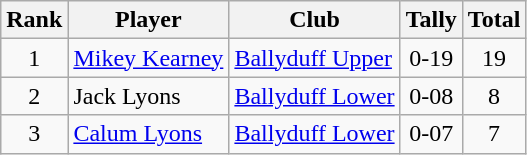<table class="wikitable">
<tr>
<th>Rank</th>
<th>Player</th>
<th>Club</th>
<th>Tally</th>
<th>Total</th>
</tr>
<tr>
<td rowspan="1" style="text-align:center;">1</td>
<td><a href='#'>Mikey Kearney</a></td>
<td><a href='#'>Ballyduff Upper</a></td>
<td align=center>0-19</td>
<td align=center>19</td>
</tr>
<tr>
<td rowspan="1" style="text-align:center;">2</td>
<td>Jack Lyons</td>
<td><a href='#'>Ballyduff Lower</a></td>
<td align=center>0-08</td>
<td align=center>8</td>
</tr>
<tr>
<td rowspan="1" style="text-align:center;">3</td>
<td><a href='#'>Calum Lyons</a></td>
<td><a href='#'>Ballyduff Lower</a></td>
<td align=center>0-07</td>
<td align=center>7</td>
</tr>
</table>
